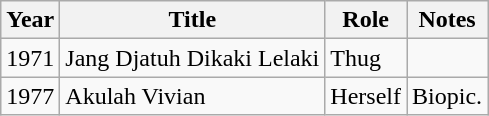<table class="wikitable sortable">
<tr>
<th>Year</th>
<th>Title</th>
<th>Role</th>
<th class="unsortable">Notes</th>
</tr>
<tr>
<td>1971</td>
<td>Jang Djatuh Dikaki Lelaki</td>
<td>Thug</td>
<td></td>
</tr>
<tr>
<td>1977</td>
<td>Akulah Vivian</td>
<td>Herself</td>
<td>Biopic.</td>
</tr>
</table>
